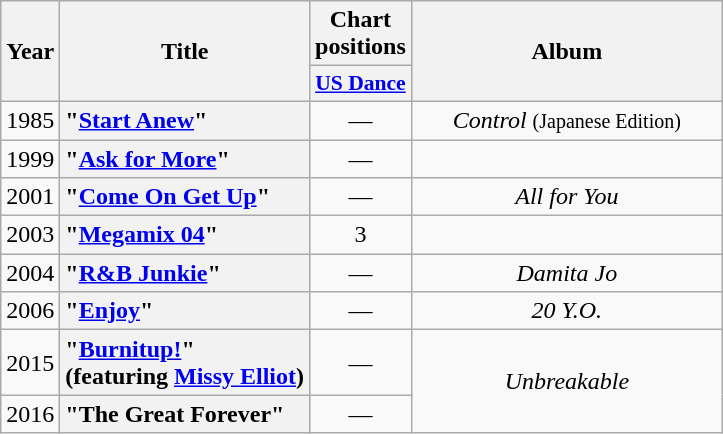<table class="wikitable plainrowheaders" style="text-align:center;">
<tr>
<th rowspan="2">Year</th>
<th rowspan="2">Title</th>
<th colspan="1">Chart positions</th>
<th rowspan="2" style="width:200px;">Album</th>
</tr>
<tr>
<th scope="col" style="width:3em;font-size:90%;"><a href='#'>US Dance</a><br></th>
</tr>
<tr>
<td>1985</td>
<th scope="row" style="text-align:left;">"<a href='#'>Start Anew</a>"</th>
<td>—</td>
<td><em>Control</em> <small>(Japanese Edition)</small></td>
</tr>
<tr>
<td>1999</td>
<th scope="row" style="text-align:left;">"<a href='#'>Ask for More</a>"</th>
<td>—</td>
<td></td>
</tr>
<tr>
<td>2001</td>
<th scope="row" style="text-align:left;">"<a href='#'>Come On Get Up</a>"</th>
<td>—</td>
<td><em>All for You</em></td>
</tr>
<tr>
<td>2003</td>
<th scope="row" style="text-align:left;">"<a href='#'>Megamix 04</a>"</th>
<td>3</td>
<td></td>
</tr>
<tr>
<td>2004</td>
<th scope="row" style="text-align:left;">"<a href='#'>R&B Junkie</a>"</th>
<td>—</td>
<td><em>Damita Jo</em></td>
</tr>
<tr>
<td>2006</td>
<th scope="row" style="text-align:left;">"<a href='#'>Enjoy</a>"</th>
<td>—</td>
<td><em>20 Y.O.</em></td>
</tr>
<tr>
<td>2015</td>
<th scope="row" style="text-align:left;">"<a href='#'>Burnitup!</a>"<br><span>(featuring <a href='#'>Missy Elliot</a>)</span></th>
<td>—</td>
<td rowspan="2"><em>Unbreakable</em></td>
</tr>
<tr>
<td>2016</td>
<th scope="row" style="text-align:left;">"The Great Forever"</th>
<td>—</td>
</tr>
</table>
